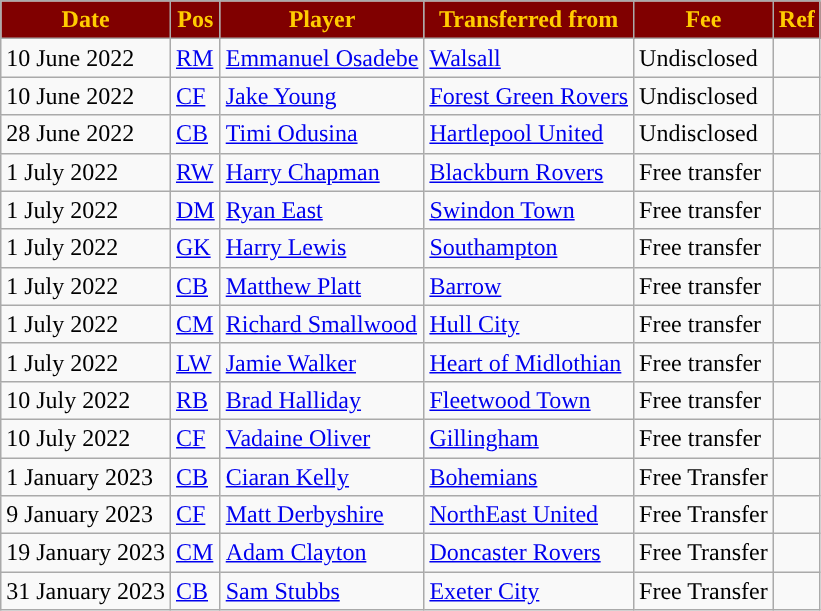<table class="wikitable plainrowheaders sortable">
<tr>
<th style="background:#800000; color:#ffCC00; ">Date</th>
<th style="background:#800000; color:#ffCC00; ">Pos</th>
<th style="background:#800000; color:#ffCC00; ">Player</th>
<th style="background:#800000; color:#ffCC00; ">Transferred from</th>
<th style="background:#800000; color:#ffCC00; ">Fee</th>
<th style="background:#800000; color:#ffCC00; ">Ref</th>
</tr>
<tr>
<td>10 June 2022</td>
<td><a href='#'>RM</a></td>
<td> <a href='#'>Emmanuel Osadebe</a></td>
<td> <a href='#'>Walsall</a></td>
<td>Undisclosed</td>
<td></td>
</tr>
<tr>
<td>10 June 2022</td>
<td><a href='#'>CF</a></td>
<td> <a href='#'>Jake Young</a></td>
<td> <a href='#'>Forest Green Rovers</a></td>
<td>Undisclosed</td>
<td></td>
</tr>
<tr>
<td>28 June 2022</td>
<td><a href='#'>CB</a></td>
<td> <a href='#'>Timi Odusina</a></td>
<td> <a href='#'>Hartlepool United</a></td>
<td>Undisclosed</td>
<td></td>
</tr>
<tr>
<td>1 July 2022</td>
<td><a href='#'>RW</a></td>
<td> <a href='#'>Harry Chapman</a></td>
<td> <a href='#'>Blackburn Rovers</a></td>
<td>Free transfer</td>
<td></td>
</tr>
<tr>
<td>1 July 2022</td>
<td><a href='#'>DM</a></td>
<td> <a href='#'>Ryan East</a></td>
<td> <a href='#'>Swindon Town</a></td>
<td>Free transfer</td>
<td></td>
</tr>
<tr>
<td>1 July 2022</td>
<td><a href='#'>GK</a></td>
<td> <a href='#'>Harry Lewis</a></td>
<td> <a href='#'>Southampton</a></td>
<td>Free transfer</td>
<td></td>
</tr>
<tr>
<td>1 July 2022</td>
<td><a href='#'>CB</a></td>
<td> <a href='#'>Matthew Platt</a></td>
<td> <a href='#'>Barrow</a></td>
<td>Free transfer</td>
<td></td>
</tr>
<tr>
<td>1 July 2022</td>
<td><a href='#'>CM</a></td>
<td> <a href='#'>Richard Smallwood</a></td>
<td> <a href='#'>Hull City</a></td>
<td>Free transfer</td>
<td></td>
</tr>
<tr>
<td>1 July 2022</td>
<td><a href='#'>LW</a></td>
<td> <a href='#'>Jamie Walker</a></td>
<td> <a href='#'>Heart of Midlothian</a></td>
<td>Free transfer</td>
<td></td>
</tr>
<tr>
<td>10 July 2022</td>
<td><a href='#'>RB</a></td>
<td> <a href='#'>Brad Halliday</a></td>
<td> <a href='#'>Fleetwood Town</a></td>
<td>Free transfer</td>
<td></td>
</tr>
<tr>
<td>10 July 2022</td>
<td><a href='#'>CF</a></td>
<td> <a href='#'>Vadaine Oliver</a></td>
<td> <a href='#'>Gillingham</a></td>
<td>Free transfer</td>
<td></td>
</tr>
<tr>
<td>1 January 2023</td>
<td><a href='#'>CB</a></td>
<td> <a href='#'>Ciaran Kelly</a></td>
<td> <a href='#'>Bohemians</a></td>
<td>Free Transfer</td>
<td></td>
</tr>
<tr>
<td>9 January 2023</td>
<td><a href='#'>CF</a></td>
<td> <a href='#'>Matt Derbyshire</a></td>
<td> <a href='#'>NorthEast United</a></td>
<td>Free Transfer</td>
<td></td>
</tr>
<tr>
<td>19 January 2023</td>
<td><a href='#'>CM</a></td>
<td> <a href='#'>Adam Clayton</a></td>
<td> <a href='#'>Doncaster Rovers</a></td>
<td>Free Transfer</td>
<td></td>
</tr>
<tr>
<td>31 January 2023</td>
<td><a href='#'>CB</a></td>
<td> <a href='#'>Sam Stubbs</a></td>
<td> <a href='#'>Exeter City</a></td>
<td>Free Transfer</td>
<td></td>
</tr>
</table>
